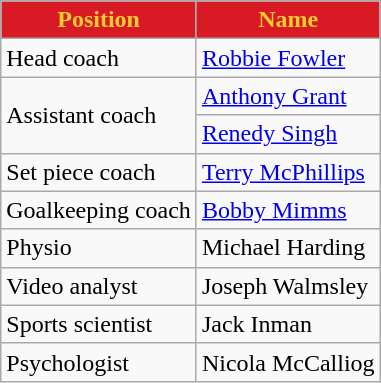<table class="wikitable">
<tr>
<th style="background:#d71a23; color:#ffcd31; text-align:center;">Position</th>
<th style="background:#d71a23; color:#ffcd31; text-align:center;">Name</th>
</tr>
<tr>
<td>Head coach</td>
<td> <a href='#'>Robbie Fowler</a></td>
</tr>
<tr>
<td rowspan="2">Assistant coach</td>
<td> <a href='#'>Anthony Grant</a></td>
</tr>
<tr>
<td> <a href='#'>Renedy Singh</a></td>
</tr>
<tr>
<td>Set piece coach</td>
<td> <a href='#'>Terry McPhillips</a></td>
</tr>
<tr>
<td>Goalkeeping coach</td>
<td> <a href='#'>Bobby Mimms</a></td>
</tr>
<tr>
<td>Physio</td>
<td> Michael Harding</td>
</tr>
<tr>
<td>Video analyst</td>
<td> Joseph Walmsley</td>
</tr>
<tr>
<td>Sports scientist</td>
<td> Jack Inman</td>
</tr>
<tr>
<td>Psychologist</td>
<td> Nicola McCalliog</td>
</tr>
</table>
